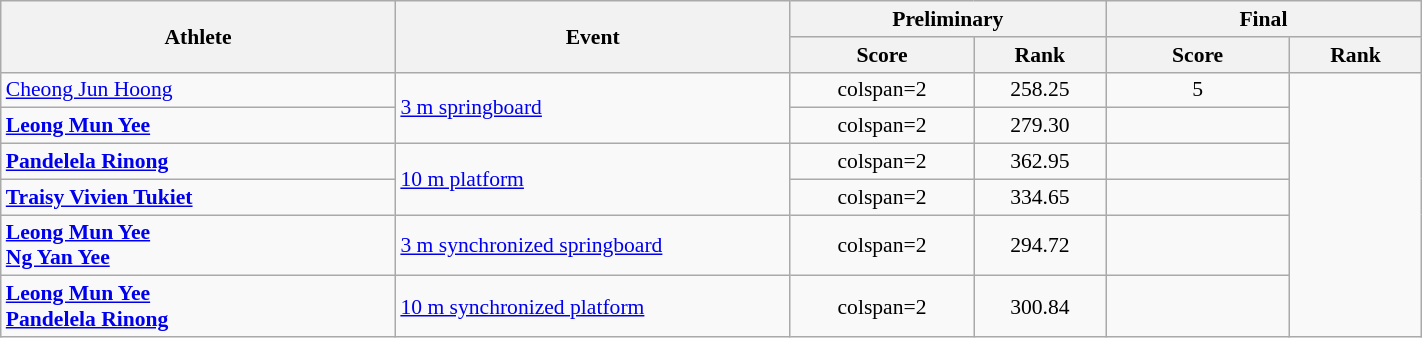<table class="wikitable" width="75%" style="text-align:center; font-size:90%;">
<tr>
<th rowspan="2" width="15%">Athlete</th>
<th rowspan="2" width="15%">Event</th>
<th colspan="2" width="12%">Preliminary</th>
<th colspan="2" width="12%">Final</th>
</tr>
<tr>
<th width="7%">Score</th>
<th>Rank</th>
<th width="7%">Score</th>
<th>Rank</th>
</tr>
<tr>
<td align=left><a href='#'>Cheong Jun Hoong</a></td>
<td align=left rowspan=2><a href='#'>3 m springboard</a></td>
<td>colspan=2 </td>
<td>258.25</td>
<td>5</td>
</tr>
<tr>
<td align=left><strong><a href='#'>Leong Mun Yee</a></strong></td>
<td>colspan=2 </td>
<td>279.30</td>
<td></td>
</tr>
<tr>
<td align=left><strong><a href='#'>Pandelela Rinong</a></strong></td>
<td align=left rowspan=2><a href='#'>10 m platform</a></td>
<td>colspan=2 </td>
<td>362.95</td>
<td></td>
</tr>
<tr>
<td align=left><strong><a href='#'>Traisy Vivien Tukiet</a></strong></td>
<td>colspan=2 </td>
<td>334.65</td>
<td></td>
</tr>
<tr>
<td align=left><strong><a href='#'>Leong Mun Yee</a><br><a href='#'>Ng Yan Yee</a></strong></td>
<td align=left><a href='#'>3 m synchronized springboard</a></td>
<td>colspan=2 </td>
<td>294.72</td>
<td></td>
</tr>
<tr>
<td align=left><strong><a href='#'>Leong Mun Yee</a><br><a href='#'>Pandelela Rinong</a></strong></td>
<td align=left><a href='#'>10 m synchronized platform</a></td>
<td>colspan=2 </td>
<td>300.84</td>
<td></td>
</tr>
</table>
